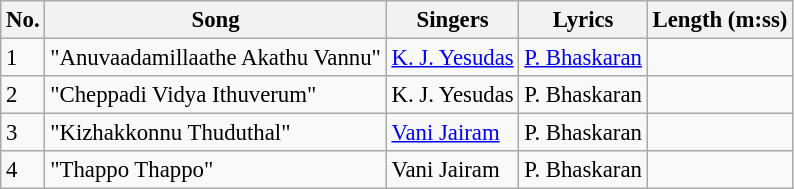<table class="wikitable" style="font-size:95%;">
<tr>
<th>No.</th>
<th>Song</th>
<th>Singers</th>
<th>Lyrics</th>
<th>Length (m:ss)</th>
</tr>
<tr>
<td>1</td>
<td>"Anuvaadamillaathe Akathu Vannu"</td>
<td><a href='#'>K. J. Yesudas</a></td>
<td><a href='#'>P. Bhaskaran</a></td>
<td></td>
</tr>
<tr>
<td>2</td>
<td>"Cheppadi Vidya Ithuverum"</td>
<td>K. J. Yesudas</td>
<td>P. Bhaskaran</td>
<td></td>
</tr>
<tr>
<td>3</td>
<td>"Kizhakkonnu Thuduthal"</td>
<td><a href='#'>Vani Jairam</a></td>
<td>P. Bhaskaran</td>
<td></td>
</tr>
<tr>
<td>4</td>
<td>"Thappo Thappo"</td>
<td>Vani Jairam</td>
<td>P. Bhaskaran</td>
<td></td>
</tr>
</table>
